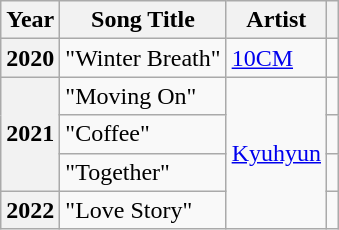<table class="wikitable plainrowheaders sortable">
<tr>
<th scope="col">Year</th>
<th scope="col">Song Title</th>
<th scope="col">Artist</th>
<th scope="col" class="unsortable"></th>
</tr>
<tr>
<th scope="row">2020</th>
<td>"Winter Breath"</td>
<td><a href='#'>10CM</a></td>
<td style="text-align:center"></td>
</tr>
<tr>
<th scope="row" rowspan="3">2021</th>
<td>"Moving On"</td>
<td rowspan="4"><a href='#'>Kyuhyun</a></td>
<td style="text-align:center"></td>
</tr>
<tr>
<td>"Coffee"</td>
<td style="text-align:center"></td>
</tr>
<tr>
<td>"Together"</td>
<td style="text-align:center"></td>
</tr>
<tr>
<th scope="row">2022</th>
<td>"Love Story"</td>
<td style="text-align:center"></td>
</tr>
</table>
